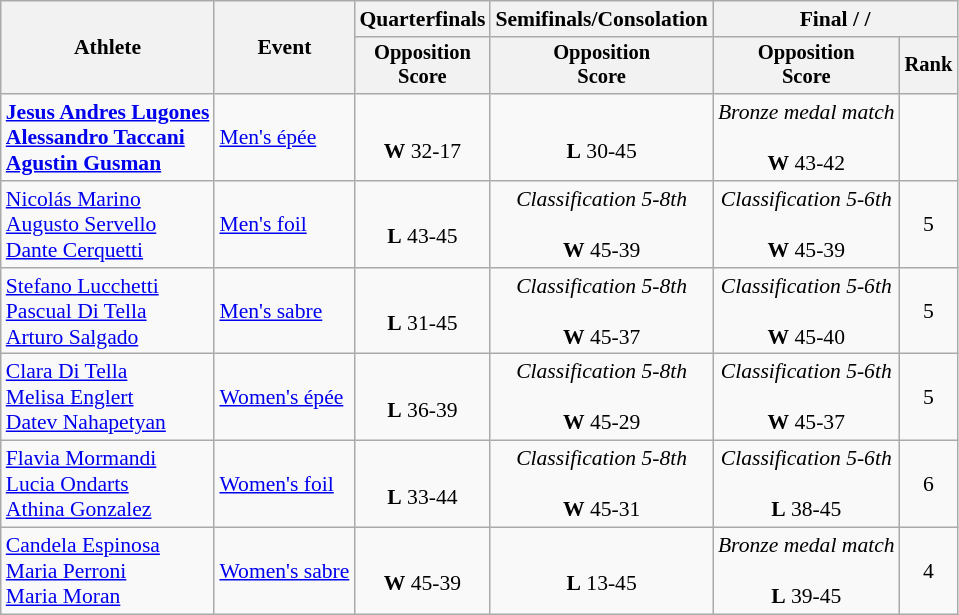<table class=wikitable style="font-size:90%">
<tr>
<th rowspan="2">Athlete</th>
<th rowspan="2">Event</th>
<th>Quarterfinals</th>
<th>Semifinals/Consolation</th>
<th colspan=2>Final /  / </th>
</tr>
<tr style="font-size:95%">
<th>Opposition<br>Score</th>
<th>Opposition<br>Score</th>
<th>Opposition<br>Score</th>
<th>Rank</th>
</tr>
<tr align=center>
<td align=left><strong><a href='#'>Jesus Andres Lugones</a><br><a href='#'>Alessandro Taccani</a><br><a href='#'>Agustin Gusman</a></strong></td>
<td align=left><a href='#'>Men's épée</a></td>
<td><br><strong>W</strong> 32-17</td>
<td><br><strong>L</strong> 30-45</td>
<td><em>Bronze medal match</em><br><br><strong>W</strong> 43-42</td>
<td></td>
</tr>
<tr align=center>
<td align=left><a href='#'>Nicolás Marino</a><br><a href='#'>Augusto Servello</a><br><a href='#'>Dante Cerquetti</a></td>
<td align=left><a href='#'>Men's foil</a></td>
<td><br><strong>L</strong> 43-45</td>
<td><em>Classification 5-8th</em><br><br><strong>W</strong> 45-39</td>
<td><em>Classification 5-6th</em><br><br><strong>W</strong> 45-39</td>
<td>5</td>
</tr>
<tr align=center>
<td align=left><a href='#'>Stefano Lucchetti</a><br><a href='#'>Pascual Di Tella</a><br><a href='#'>Arturo Salgado</a></td>
<td align=left><a href='#'>Men's sabre</a></td>
<td><br><strong>L</strong> 31-45</td>
<td><em>Classification 5-8th</em><br><br><strong>W</strong> 45-37</td>
<td><em>Classification 5-6th</em><br><br><strong>W</strong> 45-40</td>
<td>5</td>
</tr>
<tr align=center>
<td align=left><a href='#'>Clara Di Tella</a><br><a href='#'>Melisa Englert</a><br><a href='#'>Datev Nahapetyan</a></td>
<td align=left><a href='#'>Women's épée</a></td>
<td><br><strong>L</strong> 36-39</td>
<td><em>Classification 5-8th</em><br><br><strong>W</strong> 45-29</td>
<td><em>Classification 5-6th</em><br><br><strong>W</strong> 45-37</td>
<td>5</td>
</tr>
<tr align=center>
<td align=left><a href='#'>Flavia Mormandi</a><br><a href='#'>Lucia Ondarts</a><br><a href='#'>Athina Gonzalez</a></td>
<td align=left><a href='#'>Women's foil</a></td>
<td><br><strong>L</strong> 33-44</td>
<td><em>Classification 5-8th</em><br><br><strong>W</strong> 45-31</td>
<td><em>Classification 5-6th</em><br><br><strong>L</strong> 38-45</td>
<td>6</td>
</tr>
<tr align=center>
<td align=left><a href='#'>Candela Espinosa</a><br><a href='#'>Maria Perroni</a><br><a href='#'>Maria Moran</a></td>
<td align=left><a href='#'>Women's sabre</a></td>
<td><br><strong>W</strong> 45-39</td>
<td><br><strong>L</strong> 13-45</td>
<td><em>Bronze medal match</em><br><br><strong>L</strong> 39-45</td>
<td>4</td>
</tr>
</table>
